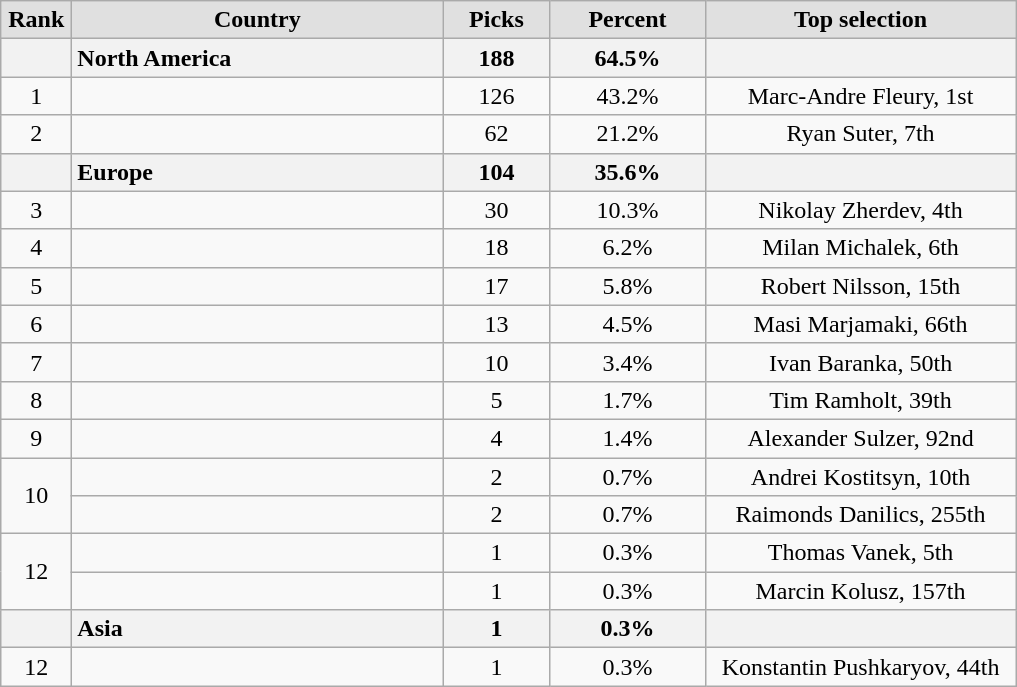<table class="wikitable" style="text-align: center">
<tr>
<th style="background:#e0e0e0; width:2.5em;">Rank</th>
<th style="background:#e0e0e0; width:15em;">Country</th>
<th style="background:#e0e0e0; width:4em;">Picks</th>
<th style="background:#e0e0e0; width:6em;">Percent</th>
<th style="background:#e0e0e0; width:12.5em;">Top selection</th>
</tr>
<tr>
<th></th>
<th style="text-align:left;">North America</th>
<th>188</th>
<th>64.5%</th>
<th></th>
</tr>
<tr>
<td>1</td>
<td style="text-align:left;"></td>
<td>126</td>
<td>43.2%</td>
<td>Marc-Andre Fleury, 1st</td>
</tr>
<tr>
<td>2</td>
<td style="text-align:left;"></td>
<td>62</td>
<td>21.2%</td>
<td>Ryan Suter, 7th</td>
</tr>
<tr>
<th></th>
<th style="text-align:left;">Europe</th>
<th>104</th>
<th>35.6%</th>
<th></th>
</tr>
<tr>
<td>3</td>
<td style="text-align:left;"></td>
<td>30</td>
<td>10.3%</td>
<td>Nikolay Zherdev, 4th</td>
</tr>
<tr>
<td>4</td>
<td style="text-align:left;"></td>
<td>18</td>
<td>6.2%</td>
<td>Milan Michalek, 6th</td>
</tr>
<tr>
<td>5</td>
<td style="text-align:left;"></td>
<td>17</td>
<td>5.8%</td>
<td>Robert Nilsson, 15th</td>
</tr>
<tr>
<td>6</td>
<td style="text-align:left;"></td>
<td>13</td>
<td>4.5%</td>
<td>Masi Marjamaki, 66th</td>
</tr>
<tr>
<td>7</td>
<td style="text-align:left;"></td>
<td>10</td>
<td>3.4%</td>
<td>Ivan Baranka, 50th</td>
</tr>
<tr>
<td>8</td>
<td style="text-align:left;"></td>
<td>5</td>
<td>1.7%</td>
<td>Tim Ramholt, 39th</td>
</tr>
<tr>
<td>9</td>
<td style="text-align:left;"></td>
<td>4</td>
<td>1.4%</td>
<td>Alexander Sulzer, 92nd</td>
</tr>
<tr>
<td rowspan="2">10</td>
<td style="text-align:left;"></td>
<td>2</td>
<td>0.7%</td>
<td>Andrei Kostitsyn, 10th</td>
</tr>
<tr>
<td style="text-align:left;"></td>
<td>2</td>
<td>0.7%</td>
<td>Raimonds Danilics, 255th</td>
</tr>
<tr>
<td rowspan="2">12</td>
<td style="text-align:left;"></td>
<td>1</td>
<td>0.3%</td>
<td>Thomas Vanek, 5th</td>
</tr>
<tr>
<td style="text-align:left;"></td>
<td>1</td>
<td>0.3%</td>
<td>Marcin Kolusz, 157th</td>
</tr>
<tr>
<th></th>
<th style="text-align:left;">Asia</th>
<th>1</th>
<th>0.3%</th>
<th></th>
</tr>
<tr>
<td>12</td>
<td style="text-align:left;"></td>
<td>1</td>
<td>0.3%</td>
<td>Konstantin Pushkaryov, 44th</td>
</tr>
</table>
